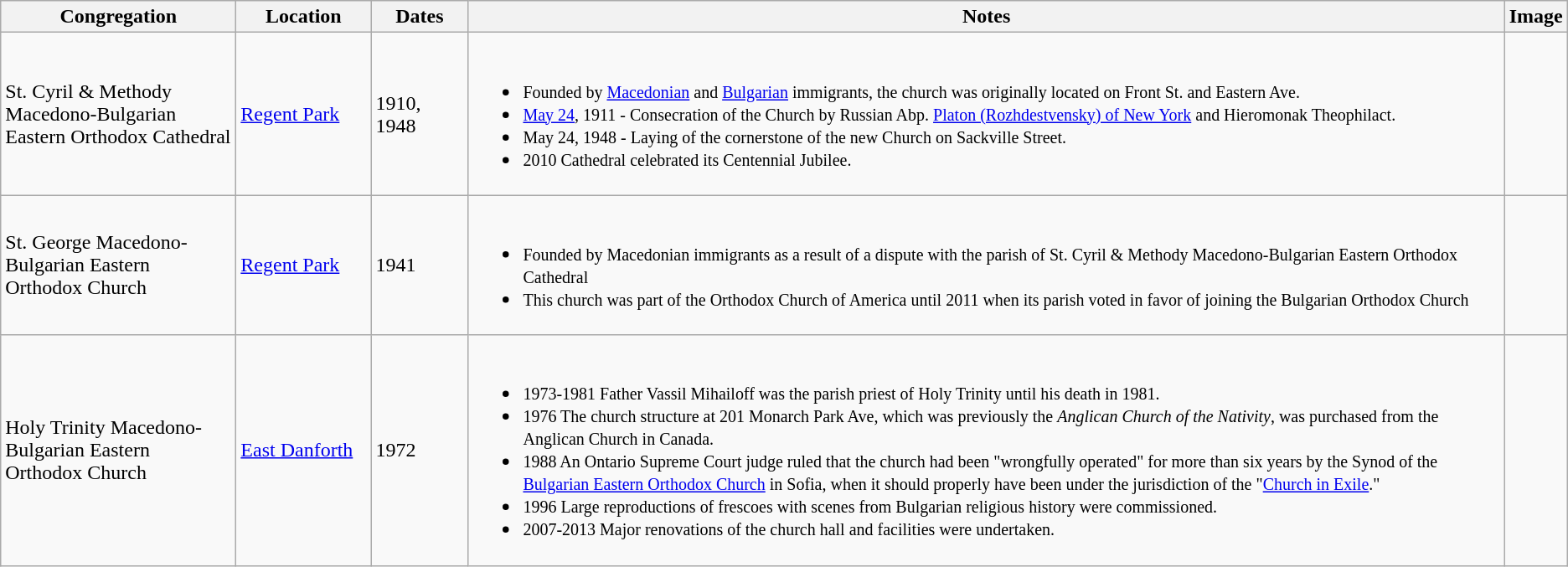<table class="wikitable">
<tr>
<th width=180>Congregation</th>
<th width=100>Location</th>
<th width=70>Dates</th>
<th>Notes</th>
<th>Image</th>
</tr>
<tr>
<td>St. Cyril & Methody Macedono-Bulgarian Eastern Orthodox Cathedral</td>
<td><a href='#'>Regent Park</a></td>
<td>1910,<br>1948</td>
<td><br><ul><li><small>Founded by <a href='#'>Macedonian</a> and <a href='#'>Bulgarian</a> immigrants, the church was originally located on Front St. and Eastern Ave.</small></li><li><small><a href='#'>May 24</a>, 1911 - Consecration of the Church by Russian Abp. <a href='#'>Platon (Rozhdestvensky) of New York</a> and Hieromonak Theophilact.</small></li><li><small>May 24, 1948 - Laying of the cornerstone of the new Church on Sackville Street.</small></li><li><small>2010 Cathedral celebrated its Centennial Jubilee.</small></li></ul></td>
<td></td>
</tr>
<tr>
<td>St. George Macedono-Bulgarian Eastern Orthodox Church</td>
<td><a href='#'>Regent Park</a></td>
<td>1941</td>
<td><br><ul><li><small>Founded by Macedonian immigrants as a result of a dispute with the parish of St. Cyril & Methody Macedono-Bulgarian Eastern Orthodox Cathedral</small></li><li><small>This church was part of the Orthodox Church of America until 2011 when its parish voted in favor of joining the Bulgarian Orthodox Church</small></li></ul></td>
<td></td>
</tr>
<tr>
<td>Holy Trinity Macedono-Bulgarian Eastern Orthodox Church</td>
<td><a href='#'>East Danforth</a></td>
<td>1972</td>
<td><br><ul><li><small>1973-1981 Father Vassil Mihailoff was the parish priest of Holy Trinity until his death in 1981.</small></li><li><small>1976 The church structure at 201 Monarch Park Ave, which was previously the <em>Anglican Church of the Nativity</em>, was purchased from the Anglican Church in Canada.</small></li><li><small>1988 An Ontario Supreme Court judge ruled that the church had been "wrongfully operated" for more than six years by the Synod of the <a href='#'>Bulgarian Eastern Orthodox Church</a> in Sofia, when it should properly have been under the jurisdiction of the "<a href='#'>Church in Exile</a>."</small></li><li><small>1996 Large reproductions of frescoes with scenes from Bulgarian religious history were commissioned.</small></li><li><small>2007-2013 Major renovations of the church hall and facilities were undertaken.</small></li></ul></td>
<td></td>
</tr>
</table>
